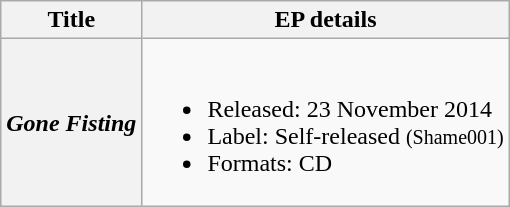<table class="wikitable plainrowheaders">
<tr>
<th scope="col">Title</th>
<th scope="col">EP details</th>
</tr>
<tr>
<th scope="row"><em>Gone Fisting</em></th>
<td><br><ul><li>Released: 23 November 2014</li><li>Label: Self-released <small>(Shame001)</small></li><li>Formats: CD</li></ul></td>
</tr>
</table>
